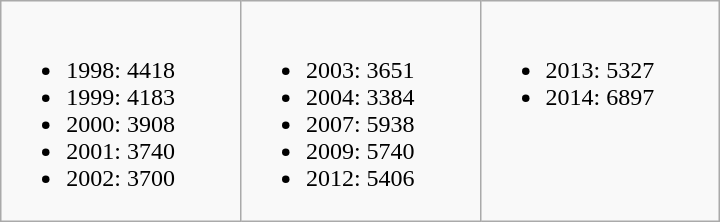<table class="wikitable">
<tr>
<td valign="top" width="25%"><br><ul><li>1998: 4418</li><li>1999: 4183</li><li>2000: 3908</li><li>2001: 3740</li><li>2002: 3700</li></ul></td>
<td valign="top" width="25%"><br><ul><li>2003: 3651</li><li>2004: 3384</li><li>2007: 5938</li><li>2009: 5740</li><li>2012: 5406</li></ul></td>
<td valign="top" width="25%"><br><ul><li>2013: 5327</li><li>2014: 6897</li></ul></td>
</tr>
</table>
